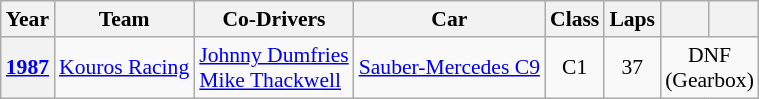<table class="wikitable" style="text-align:center; font-size:90%">
<tr>
<th>Year</th>
<th>Team</th>
<th>Co-Drivers</th>
<th>Car</th>
<th>Class</th>
<th>Laps</th>
<th></th>
<th></th>
</tr>
<tr>
<th><a href='#'>1987</a></th>
<td align="left"> <a href='#'>Kouros Racing</a></td>
<td align="left"> <a href='#'>Johnny Dumfries</a><br> <a href='#'>Mike Thackwell</a></td>
<td align="left"><a href='#'>Sauber-Mercedes C9</a></td>
<td>C1</td>
<td>37</td>
<td colspan=2>DNF<br>(Gearbox)</td>
</tr>
</table>
